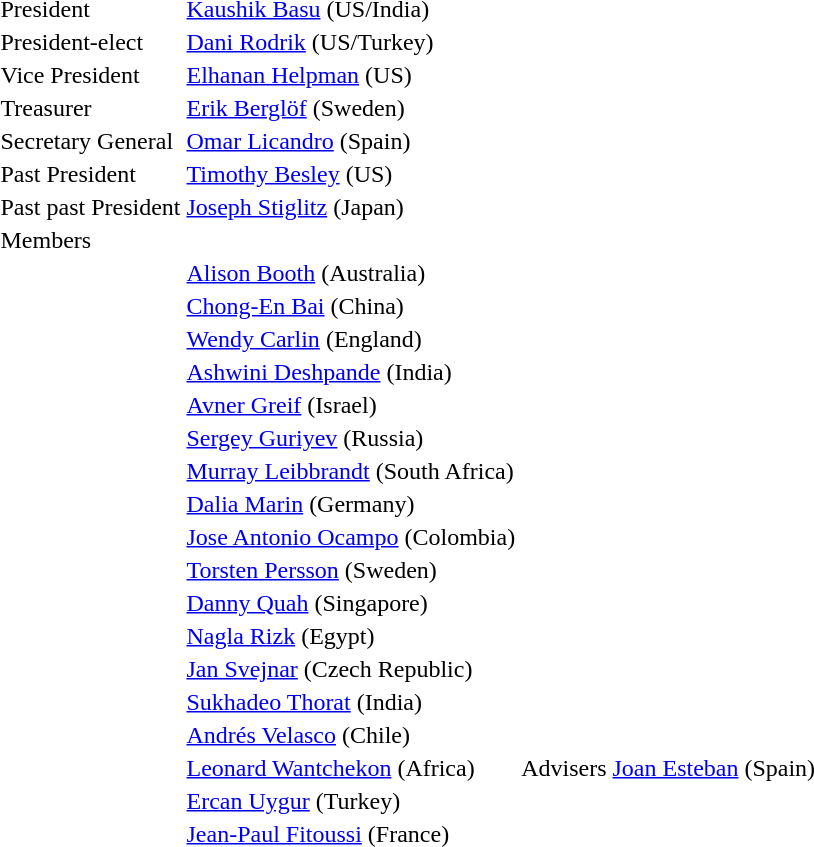<table>
<tr>
<td>President</td>
<td><a href='#'>Kaushik Basu</a> (US/India)</td>
</tr>
<tr>
<td>President-elect</td>
<td><a href='#'>Dani Rodrik</a> (US/Turkey)</td>
</tr>
<tr>
<td>Vice President</td>
<td><a href='#'>Elhanan Helpman</a> (US)</td>
</tr>
<tr>
<td>Treasurer</td>
<td><a href='#'>Erik Berglöf</a> (Sweden)</td>
</tr>
<tr>
<td>Secretary General</td>
<td><a href='#'>Omar Licandro</a> (Spain)</td>
</tr>
<tr>
<td>Past President</td>
<td><a href='#'>Timothy Besley</a> (US)</td>
</tr>
<tr>
<td>Past past President</td>
<td><a href='#'>Joseph Stiglitz</a> (Japan)</td>
</tr>
<tr>
<td>Members</td>
</tr>
<tr>
<td></td>
<td><a href='#'>Alison Booth</a> (Australia)</td>
</tr>
<tr>
<td></td>
<td><a href='#'>Chong-En Bai</a> (China)</td>
</tr>
<tr>
<td></td>
<td><a href='#'>Wendy Carlin</a> (England)</td>
</tr>
<tr>
<td></td>
<td><a href='#'>Ashwini Deshpande</a> (India)</td>
</tr>
<tr>
<td></td>
<td><a href='#'>Avner Greif</a> (Israel)</td>
</tr>
<tr>
<td></td>
<td><a href='#'>Sergey Guriyev</a> (Russia)</td>
</tr>
<tr>
<td></td>
<td><a href='#'>Murray Leibbrandt</a> (South Africa)</td>
</tr>
<tr>
<td></td>
<td><a href='#'>Dalia Marin</a> (Germany)</td>
</tr>
<tr>
<td></td>
<td><a href='#'>Jose Antonio Ocampo</a> (Colombia)</td>
</tr>
<tr>
<td></td>
<td><a href='#'>Torsten Persson</a> (Sweden)</td>
</tr>
<tr>
<td></td>
<td><a href='#'>Danny Quah</a> (Singapore)</td>
</tr>
<tr>
<td></td>
<td><a href='#'>Nagla Rizk</a> (Egypt)</td>
</tr>
<tr>
<td></td>
<td><a href='#'>Jan Svejnar</a> (Czech Republic)</td>
</tr>
<tr>
<td></td>
<td><a href='#'>Sukhadeo Thorat</a> (India)</td>
</tr>
<tr>
<td></td>
<td><a href='#'>Andrés Velasco</a> (Chile)</td>
</tr>
<tr>
<td></td>
<td><a href='#'>Leonard Wantchekon</a> (Africa)</td>
<td>Advisers</td>
<td><a href='#'>Joan Esteban</a> (Spain)</td>
</tr>
<tr>
<td></td>
<td><a href='#'>Ercan Uygur</a> (Turkey)</td>
</tr>
<tr>
<td></td>
<td><a href='#'>Jean-Paul Fitoussi</a> (France)</td>
<td></td>
</tr>
</table>
